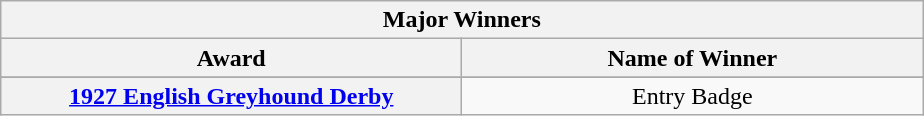<table class="wikitable">
<tr>
<th colspan="2">Major Winners</th>
</tr>
<tr>
<th width=300>Award</th>
<th width=300>Name of Winner</th>
</tr>
<tr>
</tr>
<tr align=center>
<th><a href='#'>1927 English Greyhound Derby</a></th>
<td>Entry Badge</td>
</tr>
</table>
